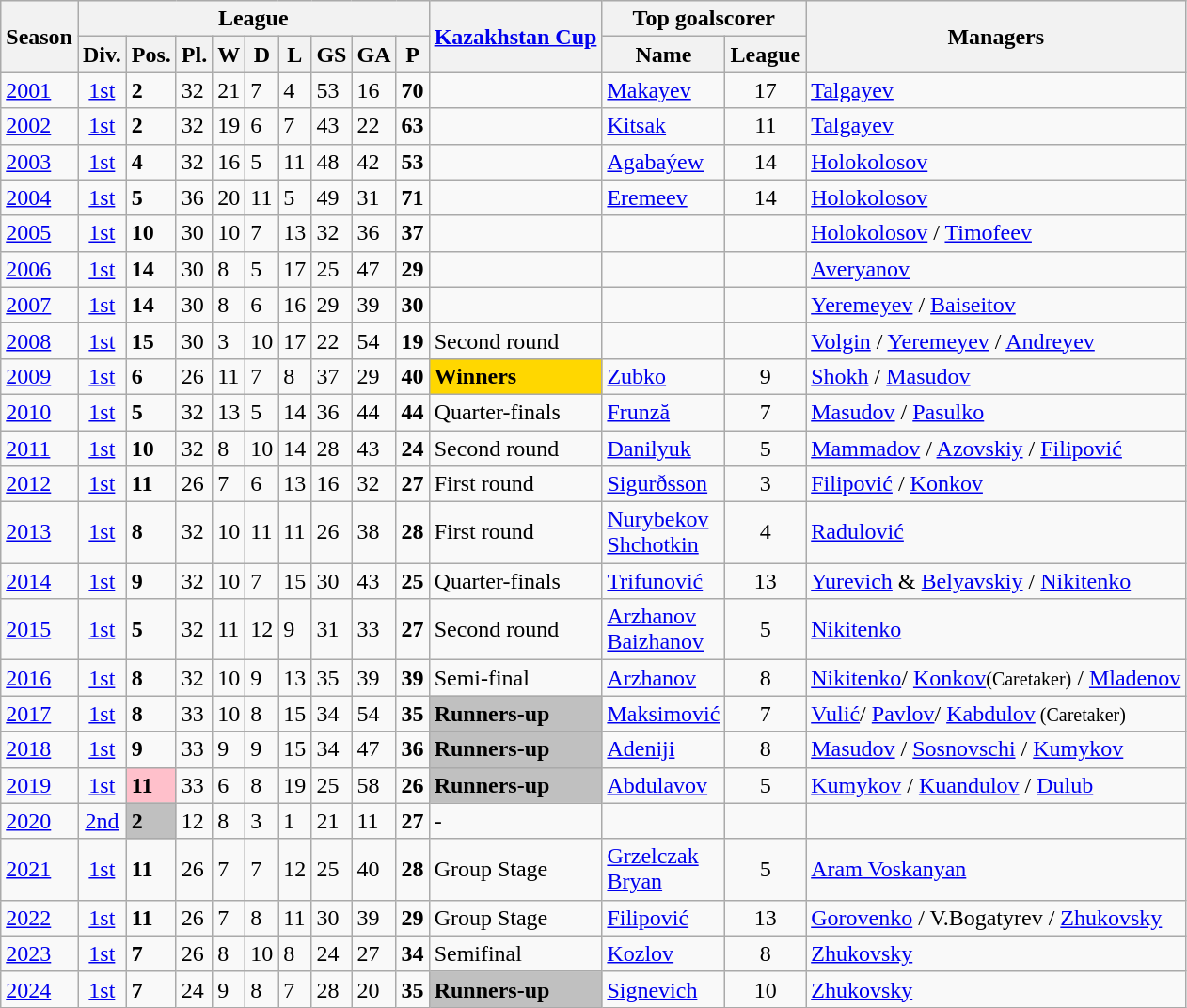<table class="wikitable mw-collapsible mw-collapsed">
<tr style="background:#efefef;">
<th rowspan="2">Season</th>
<th colspan="9">League</th>
<th rowspan="2"><a href='#'>Kazakhstan Cup</a></th>
<th colspan="2">Top goalscorer</th>
<th rowspan="2">Managers</th>
</tr>
<tr>
<th>Div.</th>
<th>Pos.</th>
<th>Pl.</th>
<th>W</th>
<th>D</th>
<th>L</th>
<th>GS</th>
<th>GA</th>
<th>P</th>
<th>Name</th>
<th>League</th>
</tr>
<tr>
<td><a href='#'>2001</a></td>
<td align=center><a href='#'>1st</a></td>
<td><strong>2</strong></td>
<td>32</td>
<td>21</td>
<td>7</td>
<td>4</td>
<td>53</td>
<td>16</td>
<td><strong>70</strong></td>
<td></td>
<td> <a href='#'>Makayev</a></td>
<td align=center>17</td>
<td> <a href='#'>Talgayev</a></td>
</tr>
<tr>
<td><a href='#'>2002</a></td>
<td align=center><a href='#'>1st</a></td>
<td><strong>2</strong></td>
<td>32</td>
<td>19</td>
<td>6</td>
<td>7</td>
<td>43</td>
<td>22</td>
<td><strong>63</strong></td>
<td></td>
<td> <a href='#'>Kitsak</a></td>
<td align=center>11</td>
<td> <a href='#'>Talgayev</a></td>
</tr>
<tr>
<td><a href='#'>2003</a></td>
<td align=center><a href='#'>1st</a></td>
<td><strong> 4</strong></td>
<td>32</td>
<td>16</td>
<td>5</td>
<td>11</td>
<td>48</td>
<td>42</td>
<td><strong>53</strong></td>
<td></td>
<td> <a href='#'>Agabaýew</a></td>
<td align=center>14</td>
<td> <a href='#'>Holokolosov</a></td>
</tr>
<tr>
<td><a href='#'>2004</a></td>
<td align=center><a href='#'>1st</a></td>
<td><strong> 5</strong></td>
<td>36</td>
<td>20</td>
<td>11</td>
<td>5</td>
<td>49</td>
<td>31</td>
<td><strong>71</strong></td>
<td></td>
<td> <a href='#'>Eremeev</a></td>
<td align=center>14</td>
<td> <a href='#'>Holokolosov</a></td>
</tr>
<tr>
<td><a href='#'>2005</a></td>
<td align=center><a href='#'>1st</a></td>
<td><strong> 10</strong></td>
<td>30</td>
<td>10</td>
<td>7</td>
<td>13</td>
<td>32</td>
<td>36</td>
<td><strong>37</strong></td>
<td></td>
<td></td>
<td align=center></td>
<td> <a href='#'>Holokolosov</a> /  <a href='#'>Timofeev</a></td>
</tr>
<tr>
<td><a href='#'>2006</a></td>
<td align=center><a href='#'>1st</a></td>
<td><strong> 14</strong></td>
<td>30</td>
<td>8</td>
<td>5</td>
<td>17</td>
<td>25</td>
<td>47</td>
<td><strong>29</strong></td>
<td></td>
<td></td>
<td align=center></td>
<td> <a href='#'>Averyanov</a></td>
</tr>
<tr>
<td><a href='#'>2007</a></td>
<td align=center><a href='#'>1st</a></td>
<td><strong> 14</strong></td>
<td>30</td>
<td>8</td>
<td>6</td>
<td>16</td>
<td>29</td>
<td>39</td>
<td><strong>30</strong></td>
<td></td>
<td></td>
<td align=center></td>
<td> <a href='#'>Yeremeyev</a> /  <a href='#'>Baiseitov</a></td>
</tr>
<tr>
<td><a href='#'>2008</a></td>
<td align=center><a href='#'>1st</a></td>
<td><strong> 15</strong></td>
<td>30</td>
<td>3</td>
<td>10</td>
<td>17</td>
<td>22</td>
<td>54</td>
<td><strong>19</strong></td>
<td>Second round</td>
<td></td>
<td align=center></td>
<td> <a href='#'>Volgin</a> /  <a href='#'>Yeremeyev</a> /  <a href='#'>Andreyev</a></td>
</tr>
<tr>
<td><a href='#'>2009</a></td>
<td align=center><a href='#'>1st</a></td>
<td><strong> 6</strong></td>
<td>26</td>
<td>11</td>
<td>7</td>
<td>8</td>
<td>37</td>
<td>29</td>
<td><strong>40</strong></td>
<td style="background:gold;"><strong>Winners</strong></td>
<td> <a href='#'>Zubko</a></td>
<td align=center>9</td>
<td> <a href='#'>Shokh</a> /  <a href='#'>Masudov</a></td>
</tr>
<tr>
<td><a href='#'>2010</a></td>
<td align=center><a href='#'>1st</a></td>
<td><strong> 5</strong></td>
<td>32</td>
<td>13</td>
<td>5</td>
<td>14</td>
<td>36</td>
<td>44</td>
<td><strong>44</strong></td>
<td>Quarter-finals</td>
<td> <a href='#'>Frunză</a></td>
<td align=center>7</td>
<td> <a href='#'>Masudov</a> /  <a href='#'>Pasulko</a></td>
</tr>
<tr>
<td><a href='#'>2011</a></td>
<td align=center><a href='#'>1st</a></td>
<td><strong> 10</strong></td>
<td>32</td>
<td>8</td>
<td>10</td>
<td>14</td>
<td>28</td>
<td>43</td>
<td><strong>24</strong></td>
<td>Second round</td>
<td> <a href='#'>Danilyuk</a></td>
<td align=center>5</td>
<td> <a href='#'>Mammadov</a> /  <a href='#'>Azovskiy</a> /  <a href='#'>Filipović</a></td>
</tr>
<tr>
<td><a href='#'>2012</a></td>
<td align=center><a href='#'>1st</a></td>
<td><strong> 11</strong></td>
<td>26</td>
<td>7</td>
<td>6</td>
<td>13</td>
<td>16</td>
<td>32</td>
<td><strong>27</strong></td>
<td>First round</td>
<td> <a href='#'>Sigurðsson</a></td>
<td align=center>3</td>
<td> <a href='#'>Filipović</a> /  <a href='#'>Konkov</a></td>
</tr>
<tr>
<td><a href='#'>2013</a></td>
<td align=center><a href='#'>1st</a></td>
<td><strong> 8</strong></td>
<td>32</td>
<td>10</td>
<td>11</td>
<td>11</td>
<td>26</td>
<td>38</td>
<td><strong>28</strong></td>
<td>First round</td>
<td> <a href='#'>Nurybekov</a> <br>  <a href='#'>Shchotkin</a></td>
<td align=center>4</td>
<td> <a href='#'>Radulović</a></td>
</tr>
<tr>
<td><a href='#'>2014</a></td>
<td align=center><a href='#'>1st</a></td>
<td><strong> 9</strong></td>
<td>32</td>
<td>10</td>
<td>7</td>
<td>15</td>
<td>30</td>
<td>43</td>
<td><strong>25</strong></td>
<td>Quarter-finals</td>
<td> <a href='#'>Trifunović</a></td>
<td align=center>13</td>
<td> <a href='#'>Yurevich</a> &  <a href='#'>Belyavskiy</a> /  <a href='#'>Nikitenko</a></td>
</tr>
<tr>
<td><a href='#'>2015</a></td>
<td align=center><a href='#'>1st</a></td>
<td><strong> 5</strong></td>
<td>32</td>
<td>11</td>
<td>12</td>
<td>9</td>
<td>31</td>
<td>33</td>
<td><strong>27</strong></td>
<td>Second round</td>
<td> <a href='#'>Arzhanov</a> <br>  <a href='#'>Baizhanov</a></td>
<td align=center>5</td>
<td> <a href='#'>Nikitenko</a></td>
</tr>
<tr>
<td><a href='#'>2016</a></td>
<td align=center><a href='#'>1st</a></td>
<td><strong> 8</strong></td>
<td>32</td>
<td>10</td>
<td>9</td>
<td>13</td>
<td>35</td>
<td>39</td>
<td><strong>39</strong></td>
<td>Semi-final</td>
<td> <a href='#'>Arzhanov</a></td>
<td align=center>8</td>
<td> <a href='#'>Nikitenko</a>/  <a href='#'>Konkov</a><small>(Caretaker)</small> /  <a href='#'>Mladenov</a></td>
</tr>
<tr>
<td><a href='#'>2017</a></td>
<td align=center><a href='#'>1st</a></td>
<td><strong> 8</strong></td>
<td>33</td>
<td>10</td>
<td>8</td>
<td>15</td>
<td>34</td>
<td>54</td>
<td><strong>35</strong></td>
<td style="background:silver;"><strong>Runners-up</strong></td>
<td> <a href='#'>Maksimović</a></td>
<td align=center>7</td>
<td> <a href='#'>Vulić</a>/  <a href='#'>Pavlov</a>/  <a href='#'>Kabdulov</a><small> (Caretaker)</small></td>
</tr>
<tr>
<td><a href='#'>2018</a></td>
<td align=center><a href='#'>1st</a></td>
<td><strong> 9</strong></td>
<td>33</td>
<td>9</td>
<td>9</td>
<td>15</td>
<td>34</td>
<td>47</td>
<td><strong>36</strong></td>
<td style="background:silver;"><strong>Runners-up</strong></td>
<td> <a href='#'>Adeniji</a></td>
<td align=center>8</td>
<td> <a href='#'>Masudov</a> /  <a href='#'>Sosnovschi</a> /  <a href='#'>Kumykov</a></td>
</tr>
<tr>
<td><a href='#'>2019</a></td>
<td align=center><a href='#'>1st</a></td>
<td style="background:pink"><strong>11</strong></td>
<td>33</td>
<td>6</td>
<td>8</td>
<td>19</td>
<td>25</td>
<td>58</td>
<td><strong>26</strong></td>
<td style="background:silver;"><strong>Runners-up</strong></td>
<td> <a href='#'>Abdulavov</a></td>
<td align=center>5</td>
<td> <a href='#'>Kumykov</a> /  <a href='#'>Kuandulov</a>  /  <a href='#'>Dulub</a></td>
</tr>
<tr>
<td><a href='#'>2020</a></td>
<td align=center><a href='#'>2nd</a></td>
<td style="background:silver"><strong>2</strong></td>
<td>12</td>
<td>8</td>
<td>3</td>
<td>1</td>
<td>21</td>
<td>11</td>
<td><strong>27</strong></td>
<td>-</td>
<td></td>
<td align=center></td>
<td></td>
</tr>
<tr>
<td><a href='#'>2021</a></td>
<td align=center><a href='#'>1st</a></td>
<td><strong>11</strong></td>
<td>26</td>
<td>7</td>
<td>7</td>
<td>12</td>
<td>25</td>
<td>40</td>
<td><strong>28</strong></td>
<td>Group Stage</td>
<td> <a href='#'>Grzelczak</a> <br>  <a href='#'>Bryan</a></td>
<td align=center>5</td>
<td> <a href='#'>Aram Voskanyan</a></td>
</tr>
<tr>
<td><a href='#'>2022</a></td>
<td align=center><a href='#'>1st</a></td>
<td><strong>11</strong></td>
<td>26</td>
<td>7</td>
<td>8</td>
<td>11</td>
<td>30</td>
<td>39</td>
<td><strong>29</strong></td>
<td>Group Stage</td>
<td> <a href='#'>Filipović</a></td>
<td align=center>13</td>
<td> <a href='#'>Gorovenko</a> /  V.Bogatyrev /  <a href='#'>Zhukovsky</a></td>
</tr>
<tr>
<td><a href='#'>2023</a></td>
<td align=center><a href='#'>1st</a></td>
<td><strong>7</strong></td>
<td>26</td>
<td>8</td>
<td>10</td>
<td>8</td>
<td>24</td>
<td>27</td>
<td><strong>34</strong></td>
<td>Semifinal</td>
<td> <a href='#'>Kozlov</a></td>
<td align=center>8</td>
<td> <a href='#'>Zhukovsky</a></td>
</tr>
<tr>
<td><a href='#'>2024</a></td>
<td align=center><a href='#'>1st</a></td>
<td><strong>7</strong></td>
<td>24</td>
<td>9</td>
<td>8</td>
<td>7</td>
<td>28</td>
<td>20</td>
<td><strong>35</strong></td>
<td style="background:silver;"><strong>Runners-up</strong></td>
<td> <a href='#'>Signevich</a></td>
<td align=center>10</td>
<td> <a href='#'>Zhukovsky</a></td>
</tr>
</table>
